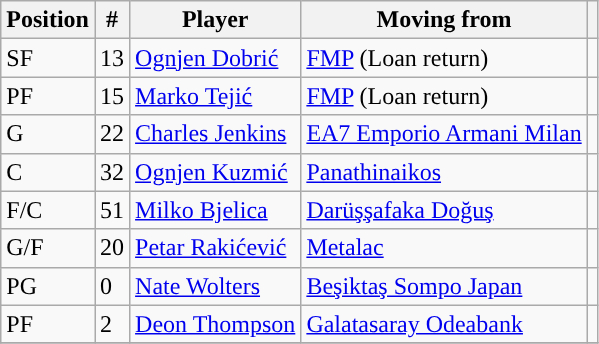<table class="wikitable sortable" style="text-align: left;">
<tr>
<th>Position</th>
<th>#</th>
<th>Player</th>
<th>Moving from</th>
<th></th>
</tr>
<tr>
<td>SF</td>
<td>13</td>
<td> <a href='#'>Ognjen Dobrić</a></td>
<td> <a href='#'>FMP</a> (Loan return)</td>
<td></td>
</tr>
<tr>
<td>PF</td>
<td>15</td>
<td> <a href='#'>Marko Tejić</a></td>
<td> <a href='#'>FMP</a> (Loan return)</td>
<td></td>
</tr>
<tr>
<td>G</td>
<td>22</td>
<td> <a href='#'>Charles Jenkins</a></td>
<td> <a href='#'>EA7 Emporio Armani Milan</a></td>
<td></td>
</tr>
<tr>
<td>C</td>
<td>32</td>
<td> <a href='#'>Ognjen Kuzmić</a></td>
<td> <a href='#'>Panathinaikos</a></td>
<td></td>
</tr>
<tr>
<td>F/C</td>
<td>51</td>
<td> <a href='#'>Milko Bjelica</a></td>
<td> <a href='#'>Darüşşafaka Doğuş</a></td>
<td></td>
</tr>
<tr>
<td>G/F</td>
<td>20</td>
<td> <a href='#'>Petar Rakićević</a></td>
<td> <a href='#'>Metalac</a></td>
<td></td>
</tr>
<tr>
<td>PG</td>
<td>0</td>
<td> <a href='#'>Nate Wolters</a></td>
<td> <a href='#'>Beşiktaş Sompo Japan</a></td>
<td></td>
</tr>
<tr>
<td>PF</td>
<td>2</td>
<td> <a href='#'>Deon Thompson</a></td>
<td> <a href='#'>Galatasaray Odeabank</a></td>
<td></td>
</tr>
<tr>
</tr>
</table>
